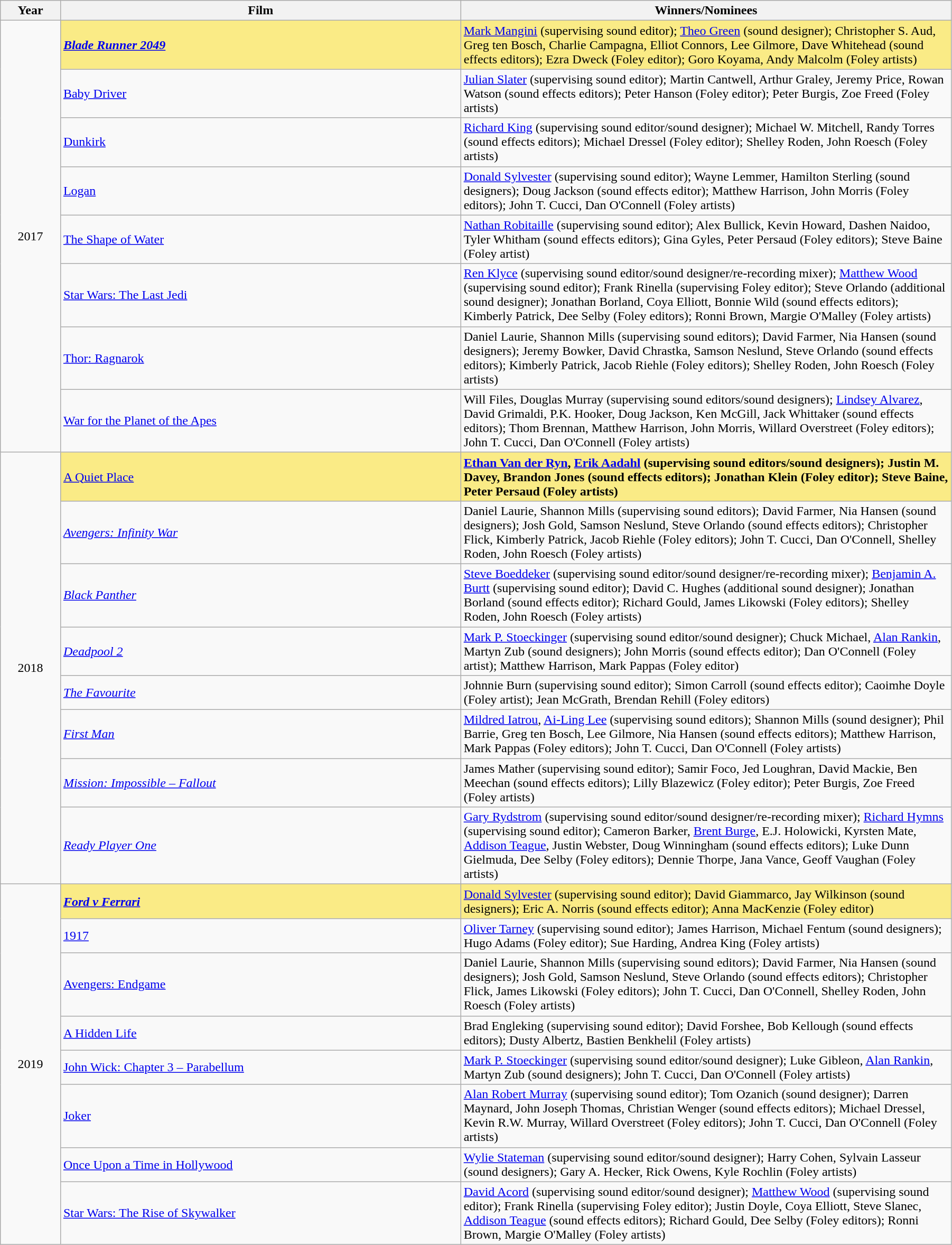<table class="wikitable" width="95%" cellpadding="5">
<tr>
<th width="6%">Year</th>
<th width="40%">Film</th>
<th width="49%">Winners/Nominees</th>
</tr>
<tr>
<td rowspan=8 style="text-align:center">2017<br></td>
<td style="background:#FAEB86;"><strong><em><a href='#'>Blade Runner 2049</a><em> <strong></td>
<td style="background:#FAEB86;"></strong><a href='#'>Mark Mangini</a> (supervising sound editor); <a href='#'>Theo Green</a> (sound designer); Christopher S. Aud, Greg ten Bosch, Charlie Campagna, Elliot Connors, Lee Gilmore, Dave Whitehead (sound effects editors); Ezra Dweck (Foley editor); Goro Koyama, Andy Malcolm (Foley artists)<strong></td>
</tr>
<tr>
<td></em><a href='#'>Baby Driver</a><em></td>
<td><a href='#'>Julian Slater</a> (supervising sound editor); Martin Cantwell, Arthur Graley, Jeremy Price, Rowan Watson (sound effects editors); Peter Hanson (Foley editor); Peter Burgis, Zoe Freed (Foley artists)</td>
</tr>
<tr>
<td></em><a href='#'>Dunkirk</a><em></td>
<td><a href='#'>Richard King</a> (supervising sound editor/sound designer); Michael W. Mitchell, Randy Torres (sound effects editors); Michael Dressel (Foley editor); Shelley Roden, John Roesch (Foley artists)</td>
</tr>
<tr>
<td></em><a href='#'>Logan</a><em></td>
<td><a href='#'>Donald Sylvester</a> (supervising sound editor); Wayne Lemmer, Hamilton Sterling (sound designers); Doug Jackson (sound effects editor); Matthew Harrison, John Morris (Foley editors); John T. Cucci, Dan O'Connell (Foley artists)</td>
</tr>
<tr>
<td></em><a href='#'>The Shape of Water</a><em></td>
<td><a href='#'>Nathan Robitaille</a> (supervising sound editor); Alex Bullick, Kevin Howard, Dashen Naidoo, Tyler Whitham (sound effects editors); Gina Gyles, Peter Persaud (Foley editors); Steve Baine (Foley artist)</td>
</tr>
<tr>
<td></em><a href='#'>Star Wars: The Last Jedi</a><em></td>
<td><a href='#'>Ren Klyce</a> (supervising sound editor/sound designer/re-recording mixer); <a href='#'>Matthew Wood</a> (supervising sound editor); Frank Rinella (supervising Foley editor); Steve Orlando (additional sound designer); Jonathan Borland, Coya Elliott, Bonnie Wild (sound effects editors); Kimberly Patrick, Dee Selby (Foley editors); Ronni Brown, Margie O'Malley (Foley artists)</td>
</tr>
<tr>
<td></em><a href='#'>Thor: Ragnarok</a><em></td>
<td>Daniel Laurie, Shannon Mills (supervising sound editors); David Farmer, Nia Hansen (sound designers); Jeremy Bowker, David Chrastka, Samson Neslund, Steve Orlando (sound effects editors); Kimberly Patrick, Jacob Riehle (Foley editors); Shelley Roden, John Roesch (Foley artists)</td>
</tr>
<tr>
<td></em><a href='#'>War for the Planet of the Apes</a><em></td>
<td>Will Files, Douglas Murray (supervising sound editors/sound designers); <a href='#'>Lindsey Alvarez</a>, David Grimaldi, P.K. Hooker, Doug Jackson, Ken McGill, Jack Whittaker (sound effects editors); Thom Brennan, Matthew Harrison, John Morris, Willard Overstreet (Foley editors); John T. Cucci, Dan O'Connell (Foley artists)</td>
</tr>
<tr>
<td rowspan=8 style="text-align:center">2018<br></td>
<td style="background:#FAEB86;"></em></strong><a href='#'>A Quiet Place</a></em> </strong></td>
<td style="background:#FAEB86;"><strong><a href='#'>Ethan Van der Ryn</a>, <a href='#'>Erik Aadahl</a> (supervising sound editors/sound designers); Justin M. Davey, Brandon Jones (sound effects editors); Jonathan Klein (Foley editor); Steve Baine, Peter Persaud (Foley artists)</strong></td>
</tr>
<tr>
<td><em><a href='#'>Avengers: Infinity War</a></em></td>
<td>Daniel Laurie, Shannon Mills (supervising sound editors); David Farmer, Nia Hansen (sound designers); Josh Gold, Samson Neslund, Steve Orlando (sound effects editors); Christopher Flick, Kimberly Patrick, Jacob Riehle (Foley editors); John T. Cucci, Dan O'Connell, Shelley Roden, John Roesch (Foley artists)</td>
</tr>
<tr>
<td><em><a href='#'>Black Panther</a></em></td>
<td><a href='#'>Steve Boeddeker</a> (supervising sound editor/sound designer/re-recording mixer); <a href='#'>Benjamin A. Burtt</a> (supervising sound editor); David C. Hughes (additional sound designer); Jonathan Borland (sound effects editor); Richard Gould, James Likowski (Foley editors); Shelley Roden, John Roesch (Foley artists)</td>
</tr>
<tr>
<td><em><a href='#'>Deadpool 2</a></em></td>
<td><a href='#'>Mark P. Stoeckinger</a> (supervising sound editor/sound designer); Chuck Michael, <a href='#'>Alan Rankin</a>, Martyn Zub (sound designers); John Morris (sound effects editor); Dan O'Connell (Foley artist); Matthew Harrison, Mark Pappas (Foley editor)</td>
</tr>
<tr>
<td><em><a href='#'>The Favourite</a></em></td>
<td>Johnnie Burn (supervising sound editor); Simon Carroll (sound effects editor); Caoimhe Doyle (Foley artist); Jean McGrath, Brendan Rehill (Foley editors)</td>
</tr>
<tr>
<td><em><a href='#'>First Man</a></em></td>
<td><a href='#'>Mildred Iatrou</a>, <a href='#'>Ai-Ling Lee</a> (supervising sound editors); Shannon Mills (sound designer); Phil Barrie, Greg ten Bosch, Lee Gilmore, Nia Hansen (sound effects editors); Matthew Harrison, Mark Pappas (Foley editors); John T. Cucci, Dan O'Connell (Foley artists)</td>
</tr>
<tr>
<td><em><a href='#'>Mission: Impossible – Fallout</a></em></td>
<td>James Mather (supervising sound editor); Samir Foco, Jed Loughran, David Mackie, Ben Meechan (sound effects editors); Lilly Blazewicz (Foley editor); Peter Burgis, Zoe Freed (Foley artists)</td>
</tr>
<tr>
<td><em><a href='#'>Ready Player One</a></em></td>
<td><a href='#'>Gary Rydstrom</a> (supervising sound editor/sound designer/re-recording mixer); <a href='#'>Richard Hymns</a> (supervising sound editor); Cameron Barker, <a href='#'>Brent Burge</a>, E.J. Holowicki, Kyrsten Mate, <a href='#'>Addison Teague</a>, Justin Webster, Doug Winningham (sound effects editors); Luke Dunn Gielmuda, Dee Selby (Foley editors); Dennie Thorpe, Jana Vance, Geoff Vaughan (Foley artists)</td>
</tr>
<tr>
<td rowspan=8 style="text-align:center">2019<br></td>
<td style="background:#FAEB86;"><strong><em><a href='#'>Ford v Ferrari</a><em> <strong></td>
<td style="background:#FAEB86;"></strong><a href='#'>Donald Sylvester</a> (supervising sound editor); David Giammarco, Jay Wilkinson (sound designers); Eric A. Norris (sound effects editor); Anna MacKenzie (Foley editor)<strong></td>
</tr>
<tr>
<td></em><a href='#'>1917</a><em></td>
<td><a href='#'>Oliver Tarney</a> (supervising sound editor); James Harrison, Michael Fentum (sound designers); Hugo Adams (Foley editor); Sue Harding, Andrea King (Foley artists)</td>
</tr>
<tr>
<td></em><a href='#'>Avengers: Endgame</a><em></td>
<td>Daniel Laurie, Shannon Mills (supervising sound editors); David Farmer, Nia Hansen (sound designers); Josh Gold, Samson Neslund, Steve Orlando (sound effects editors); Christopher Flick, James Likowski (Foley editors); John T. Cucci, Dan O'Connell, Shelley Roden, John Roesch (Foley artists)</td>
</tr>
<tr>
<td></em><a href='#'>A Hidden Life</a><em></td>
<td>Brad Engleking (supervising sound editor); David Forshee, Bob Kellough (sound effects editors); Dusty Albertz, Bastien Benkhelil (Foley artists)</td>
</tr>
<tr>
<td></em><a href='#'>John Wick: Chapter 3 – Parabellum</a><em></td>
<td><a href='#'>Mark P. Stoeckinger</a> (supervising sound editor/sound designer); Luke Gibleon, <a href='#'>Alan Rankin</a>, Martyn Zub (sound designers); John T. Cucci, Dan O'Connell (Foley artists)</td>
</tr>
<tr>
<td></em><a href='#'>Joker</a><em></td>
<td><a href='#'>Alan Robert Murray</a> (supervising sound editor); Tom Ozanich (sound designer); Darren Maynard, John Joseph Thomas, Christian Wenger (sound effects editors); Michael Dressel, Kevin R.W. Murray, Willard Overstreet (Foley editors); John T. Cucci, Dan O'Connell (Foley artists)</td>
</tr>
<tr>
<td></em><a href='#'>Once Upon a Time in Hollywood</a><em></td>
<td><a href='#'>Wylie Stateman</a> (supervising sound editor/sound designer); Harry Cohen, Sylvain Lasseur (sound designers); Gary A. Hecker, Rick Owens, Kyle Rochlin (Foley artists)</td>
</tr>
<tr>
<td></em><a href='#'>Star Wars: The Rise of Skywalker</a><em></td>
<td><a href='#'>David Acord</a> (supervising sound editor/sound designer); <a href='#'>Matthew Wood</a> (supervising sound editor); Frank Rinella (supervising Foley editor); Justin Doyle, Coya Elliott, Steve Slanec, <a href='#'>Addison Teague</a> (sound effects editors); Richard Gould, Dee Selby (Foley editors); Ronni Brown, Margie O'Malley (Foley artists)</td>
</tr>
</table>
